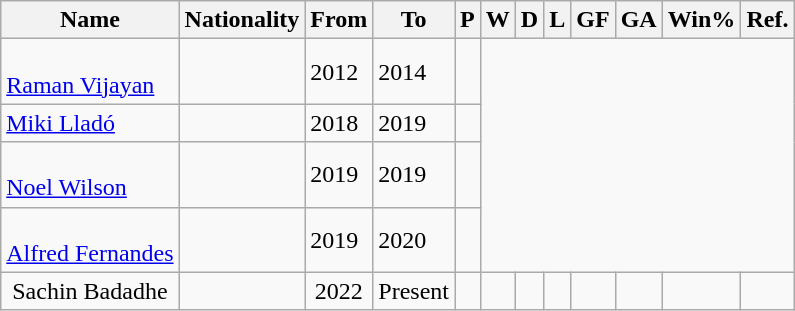<table class="wikitable plainrowheaders sortable" style="text-align:center">
<tr>
<th>Name</th>
<th>Nationality</th>
<th>From</th>
<th class="unsortable">To</th>
<th>P</th>
<th>W</th>
<th>D</th>
<th>L</th>
<th>GF</th>
<th>GA</th>
<th>Win%</th>
<th>Ref.</th>
</tr>
<tr>
<td scope=row style=text-align:left><br><a href='#'>Raman Vijayan</a></td>
<td align=left></td>
<td align=left>2012</td>
<td align=left>2014<br></td>
<td></td>
</tr>
<tr>
<td scope=row style=text-align:left><a href='#'>Miki Lladó</a></td>
<td align=left></td>
<td align=left>2018</td>
<td align=left>2019<br></td>
<td></td>
</tr>
<tr>
<td scope=row style=text-align:left><br><a href='#'>Noel Wilson</a></td>
<td align=left></td>
<td align=left>2019</td>
<td align=left>2019<br></td>
<td></td>
</tr>
<tr>
<td scope=row style=text-align:left><br><a href='#'>Alfred Fernandes</a></td>
<td align=left></td>
<td align=left>2019</td>
<td align=left>2020<br></td>
<td></td>
</tr>
<tr>
<td>Sachin Badadhe</td>
<td></td>
<td>2022</td>
<td>Present</td>
<td></td>
<td></td>
<td></td>
<td></td>
<td></td>
<td></td>
<td></td>
<td></td>
</tr>
</table>
